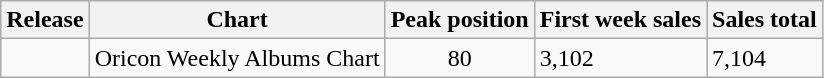<table class="wikitable">
<tr>
<th>Release</th>
<th>Chart</th>
<th>Peak position</th>
<th>First week sales</th>
<th>Sales total</th>
</tr>
<tr>
<td></td>
<td>Oricon Weekly Albums Chart</td>
<td align="center">80</td>
<td>3,102</td>
<td>7,104</td>
</tr>
</table>
